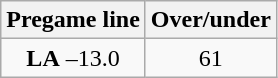<table class="wikitable">
<tr align="center">
<th style=>Pregame line</th>
<th style=>Over/under</th>
</tr>
<tr align="center">
<td><strong>LA</strong> –13.0</td>
<td>61</td>
</tr>
</table>
